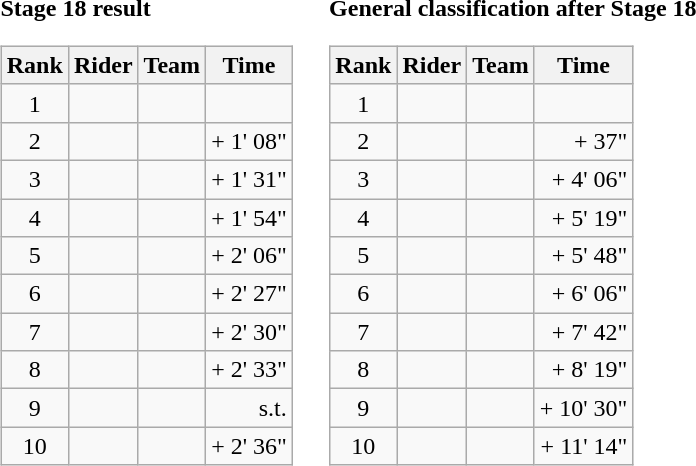<table>
<tr>
<td><strong>Stage 18 result</strong><br><table class="wikitable">
<tr>
<th scope="col">Rank</th>
<th scope="col">Rider</th>
<th scope="col">Team</th>
<th scope="col">Time</th>
</tr>
<tr>
<td style="text-align:center;">1</td>
<td></td>
<td></td>
<td style="text-align:right;"></td>
</tr>
<tr>
<td style="text-align:center;">2</td>
<td></td>
<td></td>
<td style="text-align:right;">+ 1' 08"</td>
</tr>
<tr>
<td style="text-align:center;">3</td>
<td></td>
<td></td>
<td style="text-align:right;">+ 1' 31"</td>
</tr>
<tr>
<td style="text-align:center;">4</td>
<td></td>
<td></td>
<td style="text-align:right;">+ 1' 54"</td>
</tr>
<tr>
<td style="text-align:center;">5</td>
<td></td>
<td></td>
<td style="text-align:right;">+ 2' 06"</td>
</tr>
<tr>
<td style="text-align:center;">6</td>
<td></td>
<td></td>
<td style="text-align:right;">+ 2' 27"</td>
</tr>
<tr>
<td style="text-align:center;">7</td>
<td></td>
<td></td>
<td style="text-align:right;">+ 2' 30"</td>
</tr>
<tr>
<td style="text-align:center;">8</td>
<td></td>
<td></td>
<td style="text-align:right;">+ 2' 33"</td>
</tr>
<tr>
<td style="text-align:center;">9</td>
<td></td>
<td></td>
<td style="text-align:right;">s.t.</td>
</tr>
<tr>
<td style="text-align:center;">10</td>
<td></td>
<td></td>
<td style="text-align:right;">+ 2' 36"</td>
</tr>
</table>
</td>
<td></td>
<td><strong>General classification after Stage 18</strong><br><table class="wikitable">
<tr>
<th scope="col">Rank</th>
<th scope="col">Rider</th>
<th scope="col">Team</th>
<th scope="col">Time</th>
</tr>
<tr>
<td style="text-align:center;">1</td>
<td></td>
<td></td>
<td style="text-align:right;"></td>
</tr>
<tr>
<td style="text-align:center;">2</td>
<td></td>
<td></td>
<td style="text-align:right;">+ 37"</td>
</tr>
<tr>
<td style="text-align:center;">3</td>
<td></td>
<td></td>
<td style="text-align:right;">+ 4' 06"</td>
</tr>
<tr>
<td style="text-align:center;">4</td>
<td></td>
<td></td>
<td style="text-align:right;">+ 5' 19"</td>
</tr>
<tr>
<td style="text-align:center;">5</td>
<td></td>
<td></td>
<td style="text-align:right;">+ 5' 48"</td>
</tr>
<tr>
<td style="text-align:center;">6</td>
<td></td>
<td></td>
<td style="text-align:right;">+ 6' 06"</td>
</tr>
<tr>
<td style="text-align:center;">7</td>
<td></td>
<td></td>
<td style="text-align:right;">+ 7' 42"</td>
</tr>
<tr>
<td style="text-align:center;">8</td>
<td></td>
<td></td>
<td style="text-align:right;">+ 8' 19"</td>
</tr>
<tr>
<td style="text-align:center;">9</td>
<td></td>
<td></td>
<td style="text-align:right;">+ 10' 30"</td>
</tr>
<tr>
<td style="text-align:center;">10</td>
<td></td>
<td></td>
<td style="text-align:right;">+ 11' 14"</td>
</tr>
</table>
</td>
</tr>
</table>
